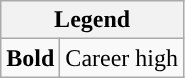<table class="wikitable">
<tr>
<th colspan="2">Legend</th>
</tr>
<tr>
<td><strong>Bold</strong></td>
<td>Career high</td>
</tr>
</table>
